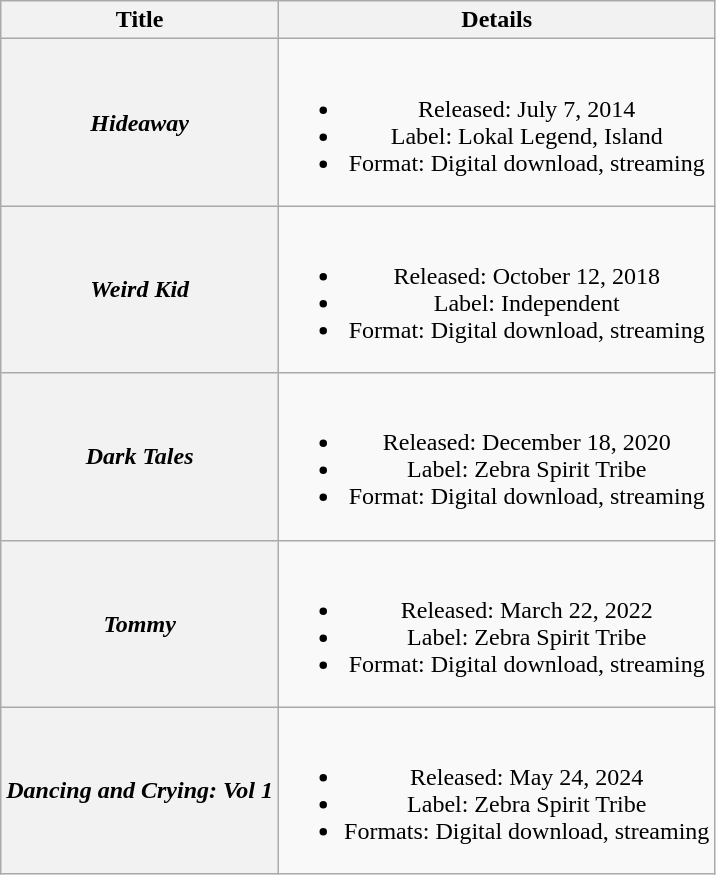<table class="wikitable plainrowheaders" style="text-align:center;">
<tr>
<th scope="col">Title</th>
<th scope="col">Details</th>
</tr>
<tr>
<th scope="row"><em>Hideaway</em></th>
<td><br><ul><li>Released: July 7, 2014</li><li>Label: Lokal Legend, Island</li><li>Format: Digital download, streaming</li></ul></td>
</tr>
<tr>
<th scope="row"><em>Weird Kid</em><br></th>
<td><br><ul><li>Released: October 12, 2018</li><li>Label: Independent</li><li>Format: Digital download, streaming</li></ul></td>
</tr>
<tr>
<th scope="row"><em>Dark Tales</em></th>
<td><br><ul><li>Released: December 18, 2020</li><li>Label: Zebra Spirit Tribe</li><li>Format: Digital download, streaming</li></ul></td>
</tr>
<tr>
<th scope="row"><em>Tommy</em></th>
<td><br><ul><li>Released: March 22, 2022</li><li>Label: Zebra Spirit Tribe</li><li>Format: Digital download, streaming</li></ul></td>
</tr>
<tr>
<th scope="row"><em>Dancing and Crying: Vol 1</em></th>
<td><br><ul><li>Released: May 24, 2024</li><li>Label: Zebra Spirit Tribe</li><li>Formats: Digital download, streaming</li></ul></td>
</tr>
</table>
